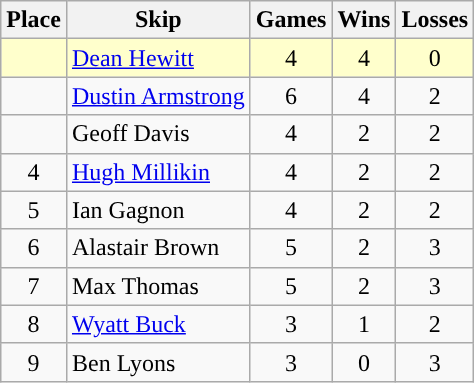<table class="wikitable" style="text-align:center;">
<tr>
<th>Place</th>
<th>Skip</th>
<th>Games</th>
<th>Wins</th>
<th>Losses</th>
</tr>
<tr bgcolor=#ffffcc>
<td></td>
<td align=left><a href='#'>Dean Hewitt</a></td>
<td>4</td>
<td>4</td>
<td>0</td>
</tr>
<tr>
<td></td>
<td align=left><a href='#'>Dustin Armstrong</a></td>
<td>6</td>
<td>4</td>
<td>2</td>
</tr>
<tr>
<td></td>
<td align=left>Geoff Davis</td>
<td>4</td>
<td>2</td>
<td>2</td>
</tr>
<tr>
<td>4</td>
<td align=left><a href='#'>Hugh Millikin</a></td>
<td>4</td>
<td>2</td>
<td>2</td>
</tr>
<tr>
<td>5</td>
<td align=left>Ian Gagnon</td>
<td>4</td>
<td>2</td>
<td>2</td>
</tr>
<tr>
<td>6</td>
<td align=left>Alastair Brown</td>
<td>5</td>
<td>2</td>
<td>3</td>
</tr>
<tr>
<td>7</td>
<td align=left>Max Thomas</td>
<td>5</td>
<td>2</td>
<td>3</td>
</tr>
<tr>
<td>8</td>
<td align=left><a href='#'>Wyatt Buck</a></td>
<td>3</td>
<td>1</td>
<td>2</td>
</tr>
<tr>
<td>9</td>
<td align=left>Ben Lyons</td>
<td>3</td>
<td>0</td>
<td>3</td>
</tr>
</table>
